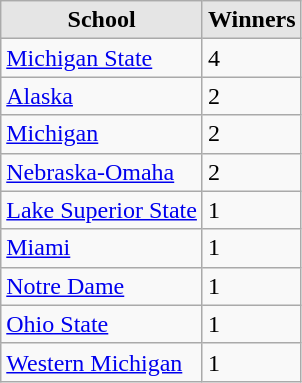<table class="wikitable">
<tr>
<th style="background:#e5e5e5;">School</th>
<th style="background:#e5e5e5;">Winners</th>
</tr>
<tr>
<td><a href='#'>Michigan State</a></td>
<td>4</td>
</tr>
<tr>
<td><a href='#'>Alaska</a></td>
<td>2</td>
</tr>
<tr>
<td><a href='#'>Michigan</a></td>
<td>2</td>
</tr>
<tr>
<td><a href='#'>Nebraska-Omaha</a></td>
<td>2</td>
</tr>
<tr>
<td><a href='#'>Lake Superior State</a></td>
<td>1</td>
</tr>
<tr>
<td><a href='#'>Miami</a></td>
<td>1</td>
</tr>
<tr>
<td><a href='#'>Notre Dame</a></td>
<td>1</td>
</tr>
<tr>
<td><a href='#'>Ohio State</a></td>
<td>1</td>
</tr>
<tr>
<td><a href='#'>Western Michigan</a></td>
<td>1</td>
</tr>
</table>
